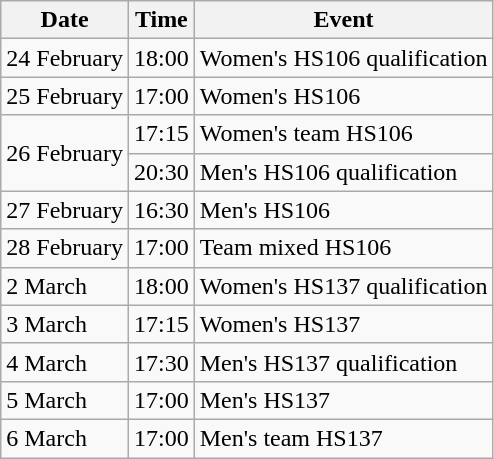<table class="wikitable">
<tr>
<th>Date</th>
<th>Time</th>
<th>Event</th>
</tr>
<tr>
<td>24 February</td>
<td>18:00</td>
<td>Women's HS106 qualification</td>
</tr>
<tr>
<td>25 February</td>
<td>17:00</td>
<td>Women's HS106</td>
</tr>
<tr>
<td rowspan=2>26 February</td>
<td>17:15</td>
<td>Women's team HS106</td>
</tr>
<tr>
<td>20:30</td>
<td>Men's HS106 qualification</td>
</tr>
<tr>
<td>27 February</td>
<td>16:30</td>
<td>Men's HS106</td>
</tr>
<tr>
<td>28 February</td>
<td>17:00</td>
<td>Team mixed HS106</td>
</tr>
<tr>
<td>2 March</td>
<td>18:00</td>
<td>Women's HS137 qualification</td>
</tr>
<tr>
<td>3 March</td>
<td>17:15</td>
<td>Women's HS137</td>
</tr>
<tr>
<td>4 March</td>
<td>17:30</td>
<td>Men's HS137 qualification</td>
</tr>
<tr>
<td>5 March</td>
<td>17:00</td>
<td>Men's HS137</td>
</tr>
<tr>
<td>6 March</td>
<td>17:00</td>
<td>Men's team HS137</td>
</tr>
</table>
